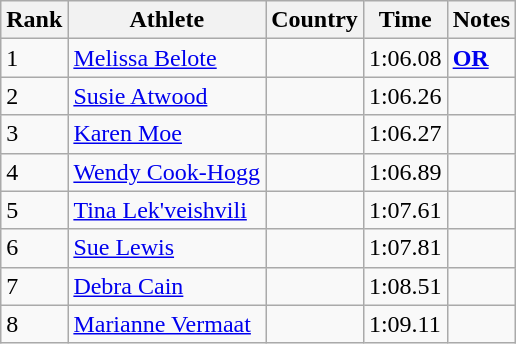<table class="wikitable sortable">
<tr>
<th>Rank</th>
<th>Athlete</th>
<th>Country</th>
<th>Time</th>
<th>Notes</th>
</tr>
<tr>
<td>1</td>
<td><a href='#'>Melissa Belote</a></td>
<td></td>
<td>1:06.08</td>
<td><strong><a href='#'>OR</a></strong></td>
</tr>
<tr>
<td>2</td>
<td><a href='#'>Susie Atwood</a></td>
<td></td>
<td>1:06.26</td>
<td></td>
</tr>
<tr>
<td>3</td>
<td><a href='#'>Karen Moe</a></td>
<td></td>
<td>1:06.27</td>
<td></td>
</tr>
<tr>
<td>4</td>
<td><a href='#'>Wendy Cook-Hogg</a></td>
<td></td>
<td>1:06.89</td>
<td></td>
</tr>
<tr>
<td>5</td>
<td><a href='#'>Tina Lek'veishvili</a></td>
<td></td>
<td>1:07.61</td>
<td></td>
</tr>
<tr>
<td>6</td>
<td><a href='#'>Sue Lewis</a></td>
<td></td>
<td>1:07.81</td>
<td></td>
</tr>
<tr>
<td>7</td>
<td><a href='#'>Debra Cain</a></td>
<td></td>
<td>1:08.51</td>
<td></td>
</tr>
<tr>
<td>8</td>
<td><a href='#'>Marianne Vermaat</a></td>
<td></td>
<td>1:09.11</td>
<td></td>
</tr>
</table>
